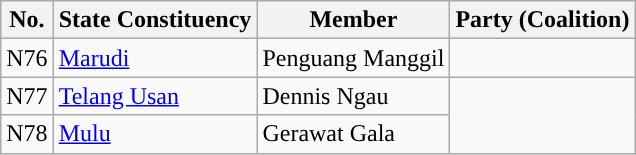<table class="wikitable">
<tr>
<th>No.</th>
<th>State Constituency</th>
<th>Member</th>
<th>Party (Coalition)</th>
</tr>
<tr>
<td>N76</td>
<td><a href='#'>Marudi</a></td>
<td>Penguang Manggil</td>
<td style="background:"></td>
</tr>
<tr>
<td>N77</td>
<td><a href='#'>Telang Usan</a></td>
<td>Dennis Ngau</td>
<td rowspan="2" style="background:"></td>
</tr>
<tr>
<td>N78</td>
<td><a href='#'>Mulu</a></td>
<td>Gerawat Gala</td>
</tr>
</table>
